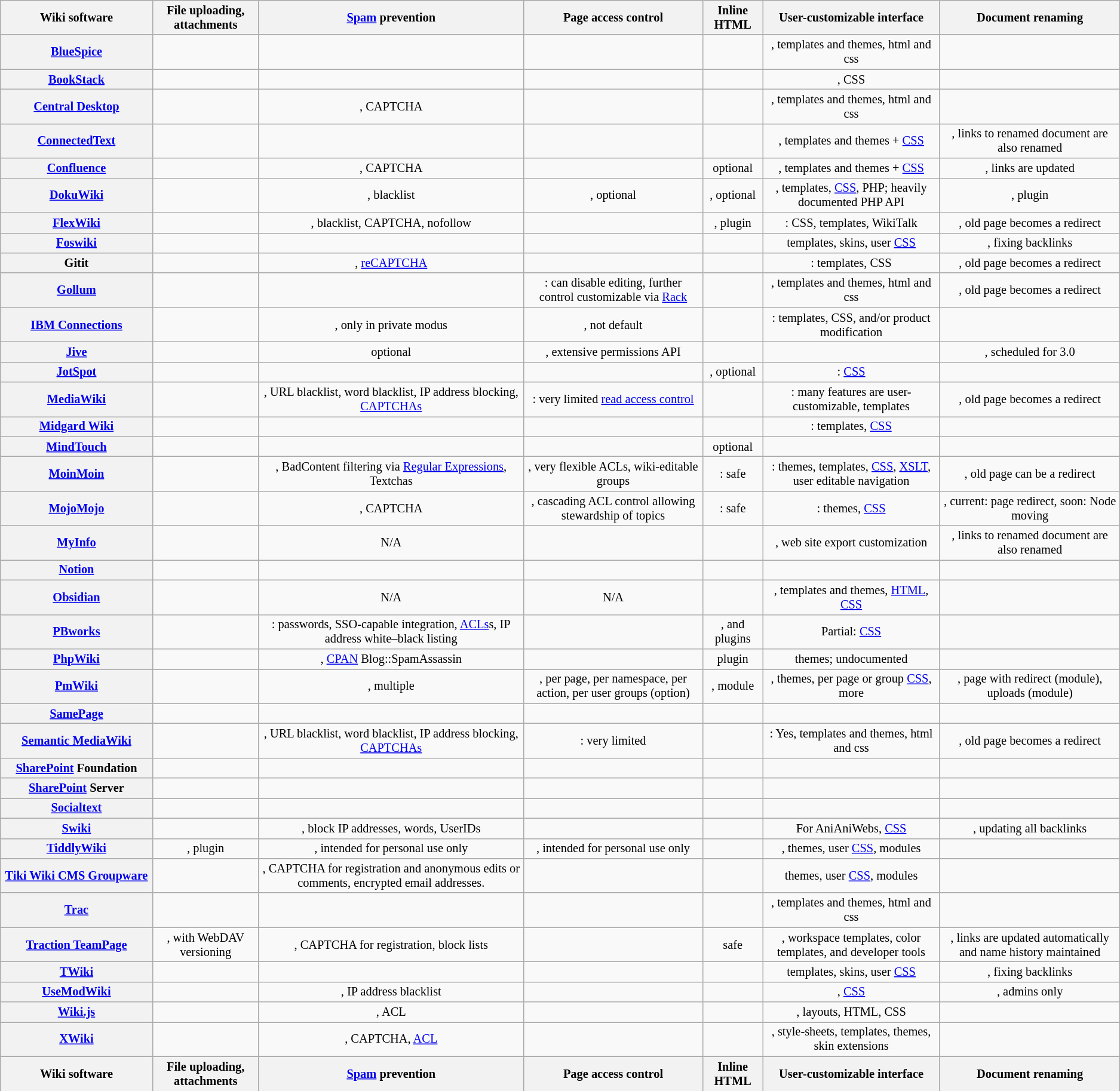<table class="wikitable sortable" style="text-align: center; font-size: 85%; width: auto; table-layout: fixed;">
<tr>
<th style="width: 12em">Wiki software</th>
<th>File uploading, attachments</th>
<th><a href='#'>Spam</a> prevention</th>
<th>Page access control</th>
<th>Inline HTML</th>
<th>User-customizable interface</th>
<th>Document renaming</th>
</tr>
<tr>
<th><a href='#'>BlueSpice</a></th>
<td></td>
<td></td>
<td></td>
<td></td>
<td>, templates and themes, html and css</td>
<td></td>
</tr>
<tr>
<th><a href='#'>BookStack</a></th>
<td></td>
<td></td>
<td></td>
<td></td>
<td>, CSS</td>
<td></td>
</tr>
<tr>
<th><a href='#'>Central Desktop</a></th>
<td></td>
<td>, CAPTCHA</td>
<td></td>
<td></td>
<td>, templates and themes, html and css</td>
<td></td>
</tr>
<tr>
<th><a href='#'>ConnectedText</a></th>
<td></td>
<td></td>
<td></td>
<td></td>
<td>, templates and themes + <a href='#'>CSS</a></td>
<td>, links to renamed document are also renamed</td>
</tr>
<tr>
<th><a href='#'>Confluence</a></th>
<td></td>
<td>, CAPTCHA</td>
<td></td>
<td>optional</td>
<td>, templates and themes + <a href='#'>CSS</a></td>
<td>, links are updated</td>
</tr>
<tr>
<th><a href='#'>DokuWiki</a></th>
<td></td>
<td>, blacklist</td>
<td>, optional</td>
<td>, optional</td>
<td>, templates, <a href='#'>CSS</a>, PHP; heavily documented PHP API</td>
<td>, plugin</td>
</tr>
<tr>
<th><a href='#'>FlexWiki</a></th>
<td></td>
<td>, blacklist, CAPTCHA, nofollow</td>
<td></td>
<td>, plugin</td>
<td>: CSS, templates, WikiTalk</td>
<td>, old page becomes a redirect</td>
</tr>
<tr>
<th><a href='#'>Foswiki</a></th>
<td></td>
<td></td>
<td></td>
<td></td>
<td>templates, skins, user <a href='#'>CSS</a></td>
<td>, fixing backlinks</td>
</tr>
<tr>
<th>Gitit</th>
<td></td>
<td>, <a href='#'>reCAPTCHA</a></td>
<td></td>
<td></td>
<td>: templates, CSS</td>
<td>, old page becomes a redirect</td>
</tr>
<tr>
<th><a href='#'>Gollum</a></th>
<td></td>
<td></td>
<td>: can disable editing, further control customizable via <a href='#'>Rack</a></td>
<td></td>
<td>, templates and themes, html and css</td>
<td>, old page becomes a redirect</td>
</tr>
<tr>
<th><a href='#'>IBM Connections</a></th>
<td></td>
<td>, only in private modus</td>
<td>, not default</td>
<td></td>
<td>: templates, CSS, and/or product modification</td>
<td></td>
</tr>
<tr>
<th><a href='#'>Jive</a></th>
<td></td>
<td>optional</td>
<td>, extensive permissions API</td>
<td></td>
<td></td>
<td>, scheduled for 3.0</td>
</tr>
<tr>
<th><a href='#'>JotSpot</a></th>
<td></td>
<td></td>
<td></td>
<td>, optional</td>
<td>: <a href='#'>CSS</a></td>
<td></td>
</tr>
<tr>
<th><a href='#'>MediaWiki</a></th>
<td></td>
<td>, URL blacklist, word blacklist, IP address blocking, <a href='#'>CAPTCHAs</a></td>
<td>: very limited <a href='#'>read access control</a></td>
<td></td>
<td>: many features are user-customizable, templates</td>
<td>, old page becomes a redirect</td>
</tr>
<tr>
<th><a href='#'>Midgard Wiki</a></th>
<td></td>
<td></td>
<td></td>
<td></td>
<td>: templates, <a href='#'>CSS</a></td>
<td></td>
</tr>
<tr>
<th><a href='#'>MindTouch</a></th>
<td></td>
<td></td>
<td></td>
<td>optional</td>
<td></td>
<td></td>
</tr>
<tr>
<th><a href='#'>MoinMoin</a></th>
<td></td>
<td>, BadContent filtering via <a href='#'>Regular Expressions</a>, Textchas</td>
<td>, very flexible ACLs, wiki-editable groups</td>
<td>: safe</td>
<td>: themes, templates, <a href='#'>CSS</a>, <a href='#'>XSLT</a>, user editable navigation</td>
<td>, old page can be a redirect</td>
</tr>
<tr>
<th><a href='#'>MojoMojo</a></th>
<td></td>
<td>, CAPTCHA</td>
<td>, cascading ACL control allowing stewardship of topics</td>
<td>: safe</td>
<td>: themes, <a href='#'>CSS</a></td>
<td>, current: page redirect, soon: Node moving</td>
</tr>
<tr>
<th><a href='#'>MyInfo</a></th>
<td></td>
<td>N/A</td>
<td></td>
<td></td>
<td>, web site export customization</td>
<td>, links to renamed document are also renamed</td>
</tr>
<tr>
<th><a href='#'>Notion</a></th>
<td></td>
<td></td>
<td></td>
<td></td>
<td></td>
<td></td>
</tr>
<tr>
<th><a href='#'>Obsidian</a></th>
<td></td>
<td>N/A</td>
<td>N/A</td>
<td></td>
<td>, templates and themes, <a href='#'>HTML</a>, <a href='#'>CSS</a></td>
<td></td>
</tr>
<tr>
<th><a href='#'>PBworks</a></th>
<td></td>
<td>: passwords, SSO-capable integration, <a href='#'>ACLs</a>s, IP address white–black listing</td>
<td></td>
<td>, and plugins</td>
<td>Partial: <a href='#'>CSS</a></td>
<td></td>
</tr>
<tr>
<th><a href='#'>PhpWiki</a></th>
<td></td>
<td>, <a href='#'>CPAN</a> Blog::SpamAssassin</td>
<td></td>
<td>plugin</td>
<td>themes; undocumented</td>
<td></td>
</tr>
<tr>
<th><a href='#'>PmWiki</a></th>
<td></td>
<td>, multiple</td>
<td>, per page, per namespace, per action, per user groups (option)</td>
<td>, module</td>
<td>, themes, per page or group <a href='#'>CSS</a>, more</td>
<td>, page with redirect (module), uploads (module)</td>
</tr>
<tr>
<th><a href='#'>SamePage</a></th>
<td></td>
<td></td>
<td></td>
<td></td>
<td></td>
<td></td>
</tr>
<tr>
<th><a href='#'>Semantic MediaWiki</a></th>
<td></td>
<td>, URL blacklist, word blacklist, IP address blocking, <a href='#'>CAPTCHAs</a></td>
<td>: very limited </td>
<td></td>
<td>: Yes, templates and themes, html and css</td>
<td>, old page becomes a redirect</td>
</tr>
<tr>
<th><a href='#'>SharePoint</a> Foundation</th>
<td></td>
<td></td>
<td></td>
<td></td>
<td></td>
<td></td>
</tr>
<tr>
<th><a href='#'>SharePoint</a> Server</th>
<td></td>
<td></td>
<td></td>
<td></td>
<td></td>
<td></td>
</tr>
<tr>
<th><a href='#'>Socialtext</a></th>
<td></td>
<td></td>
<td></td>
<td></td>
<td></td>
<td></td>
</tr>
<tr>
<th><a href='#'>Swiki</a></th>
<td></td>
<td>, block IP addresses, words, UserIDs</td>
<td></td>
<td></td>
<td>For AniAniWebs, <a href='#'>CSS</a></td>
<td>, updating all backlinks</td>
</tr>
<tr>
<th><a href='#'>TiddlyWiki</a></th>
<td>, plugin</td>
<td>, intended for personal use only</td>
<td>, intended for personal use only</td>
<td></td>
<td>, themes, user <a href='#'>CSS</a>, modules</td>
<td></td>
</tr>
<tr>
<th><a href='#'>Tiki Wiki CMS Groupware</a></th>
<td></td>
<td>, CAPTCHA for registration and anonymous edits or comments, encrypted email addresses.</td>
<td></td>
<td></td>
<td>themes, user <a href='#'>CSS</a>, modules</td>
<td></td>
</tr>
<tr>
<th><a href='#'>Trac</a></th>
<td></td>
<td></td>
<td></td>
<td></td>
<td>, templates and themes, html and css</td>
<td></td>
</tr>
<tr>
<th><a href='#'>Traction TeamPage</a></th>
<td>, with WebDAV versioning</td>
<td>, CAPTCHA for registration, block lists</td>
<td></td>
<td> safe</td>
<td>, workspace templates, color templates, and developer tools</td>
<td>, links are updated automatically and name history maintained</td>
</tr>
<tr>
<th><a href='#'>TWiki</a></th>
<td></td>
<td></td>
<td></td>
<td></td>
<td>templates, skins, user <a href='#'>CSS</a></td>
<td>, fixing backlinks</td>
</tr>
<tr>
<th><a href='#'>UseModWiki</a></th>
<td></td>
<td>, IP address blacklist</td>
<td></td>
<td></td>
<td>, <a href='#'>CSS</a></td>
<td>, admins only</td>
</tr>
<tr>
<th><a href='#'>Wiki.js</a></th>
<td></td>
<td>, ACL</td>
<td></td>
<td></td>
<td>, layouts, HTML, CSS</td>
<td></td>
</tr>
<tr>
<th><a href='#'>XWiki</a></th>
<td></td>
<td>, CAPTCHA, <a href='#'>ACL</a></td>
<td></td>
<td></td>
<td>, style-sheets, templates, themes, skin extensions</td>
<td></td>
</tr>
<tr>
</tr>
<tr class="sortbottom">
<th style="width: 12em">Wiki software</th>
<th>File uploading, attachments</th>
<th><a href='#'>Spam</a> prevention</th>
<th>Page access control</th>
<th>Inline HTML</th>
<th>User-customizable interface</th>
<th>Document renaming</th>
</tr>
</table>
